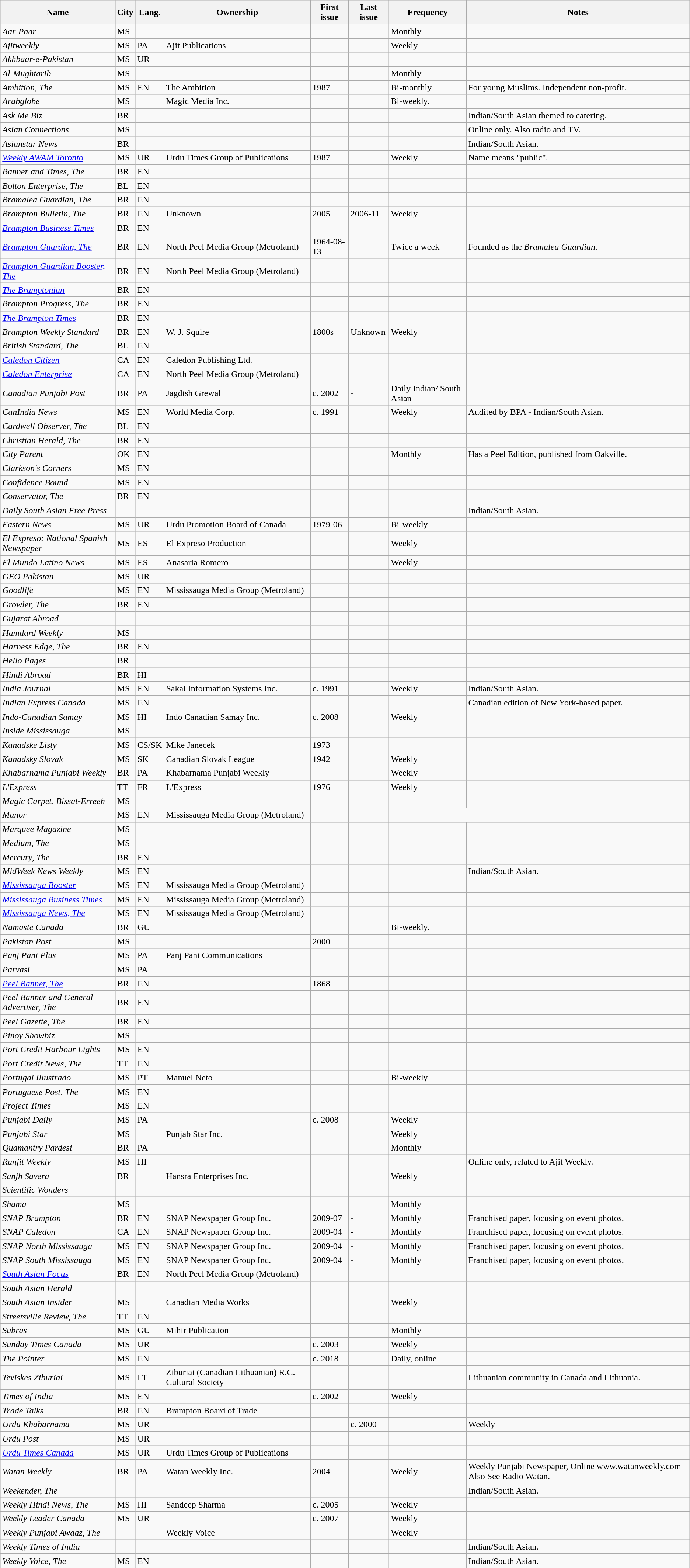<table class="wikitable sortable" border="1">
<tr>
<th>Name</th>
<th>City</th>
<th>Lang.</th>
<th>Ownership</th>
<th>First issue</th>
<th>Last issue</th>
<th>Frequency</th>
<th class="unsortable">Notes</th>
</tr>
<tr>
<td><em>Aar-Paar</em></td>
<td>MS</td>
<td></td>
<td></td>
<td></td>
<td></td>
<td>Monthly</td>
<td></td>
</tr>
<tr>
<td><em>Ajitweekly</em></td>
<td>MS</td>
<td>PA</td>
<td>Ajit Publications</td>
<td></td>
<td></td>
<td>Weekly</td>
<td></td>
</tr>
<tr>
<td><em>Akhbaar-e-Pakistan</em></td>
<td>MS</td>
<td>UR</td>
<td></td>
<td></td>
<td></td>
<td></td>
<td></td>
</tr>
<tr>
<td><em>Al-Mughtarib</em></td>
<td>MS</td>
<td></td>
<td></td>
<td></td>
<td></td>
<td>Monthly</td>
<td></td>
</tr>
<tr>
<td><em>Ambition, The</em></td>
<td>MS</td>
<td>EN</td>
<td>The Ambition</td>
<td>1987</td>
<td></td>
<td>Bi-monthly</td>
<td>For young Muslims. Independent non-profit.</td>
</tr>
<tr>
<td><em>Arabglobe</em></td>
<td>MS</td>
<td></td>
<td>Magic Media Inc.</td>
<td></td>
<td></td>
<td>Bi-weekly.</td>
<td></td>
</tr>
<tr>
<td><em>Ask Me Biz</em></td>
<td>BR</td>
<td></td>
<td></td>
<td></td>
<td></td>
<td></td>
<td>Indian/South Asian themed to catering.</td>
</tr>
<tr>
<td><em>Asian Connections</em></td>
<td>MS</td>
<td></td>
<td></td>
<td></td>
<td></td>
<td></td>
<td>Online only. Also radio and TV.</td>
</tr>
<tr>
<td><em>Asianstar News</em></td>
<td>BR</td>
<td></td>
<td></td>
<td></td>
<td></td>
<td></td>
<td>Indian/South Asian.</td>
</tr>
<tr>
<td><em><a href='#'>Weekly AWAM Toronto</a></em></td>
<td>MS</td>
<td>UR</td>
<td>Urdu Times Group of Publications</td>
<td>1987</td>
<td></td>
<td>Weekly</td>
<td>Name means "public".</td>
</tr>
<tr>
<td><em>Banner and Times, The</em></td>
<td>BR</td>
<td>EN</td>
<td></td>
<td></td>
<td></td>
<td></td>
<td></td>
</tr>
<tr>
<td><em>Bolton Enterprise, The</em></td>
<td>BL</td>
<td>EN</td>
<td></td>
<td></td>
<td></td>
<td></td>
<td></td>
</tr>
<tr>
<td><em>Bramalea Guardian, The</em></td>
<td>BR</td>
<td>EN</td>
<td></td>
<td></td>
<td></td>
<td></td>
<td></td>
</tr>
<tr>
<td><em>Brampton Bulletin, The</em></td>
<td>BR</td>
<td>EN</td>
<td>Unknown</td>
<td>2005</td>
<td>2006-11</td>
<td>Weekly</td>
<td></td>
</tr>
<tr>
<td><em><a href='#'>Brampton Business Times</a></em></td>
<td>BR</td>
<td>EN</td>
<td></td>
<td></td>
<td></td>
<td></td>
<td></td>
</tr>
<tr>
<td><em><a href='#'>Brampton Guardian, The</a></em></td>
<td>BR</td>
<td>EN</td>
<td>North Peel Media Group (Metroland)</td>
<td>1964-08-13</td>
<td></td>
<td>Twice a week</td>
<td>Founded as the <em>Bramalea Guardian</em>.</td>
</tr>
<tr>
<td><em><a href='#'>Brampton Guardian Booster, The</a></em></td>
<td>BR</td>
<td>EN</td>
<td>North Peel Media Group (Metroland)</td>
<td></td>
<td></td>
<td></td>
<td></td>
</tr>
<tr>
<td><em><a href='#'>The Bramptonian</a></em></td>
<td>BR</td>
<td>EN</td>
<td></td>
<td></td>
<td></td>
<td></td>
<td></td>
</tr>
<tr>
<td><em>Brampton Progress, The</em></td>
<td>BR</td>
<td>EN</td>
<td></td>
<td></td>
<td></td>
<td></td>
<td></td>
</tr>
<tr>
<td><em><a href='#'>The Brampton Times</a></em></td>
<td>BR</td>
<td>EN</td>
<td></td>
<td></td>
<td></td>
<td></td>
</tr>
<tr>
<td><em>Brampton Weekly Standard</em></td>
<td>BR</td>
<td>EN</td>
<td>W. J. Squire</td>
<td>1800s</td>
<td>Unknown</td>
<td>Weekly</td>
<td></td>
</tr>
<tr>
<td><em>British Standard, The</em></td>
<td>BL</td>
<td>EN</td>
<td></td>
<td></td>
<td></td>
<td></td>
<td></td>
</tr>
<tr>
<td><em><a href='#'>Caledon Citizen</a></em></td>
<td>CA</td>
<td>EN</td>
<td>Caledon Publishing Ltd.</td>
<td></td>
<td></td>
<td></td>
<td></td>
</tr>
<tr>
<td><em><a href='#'>Caledon Enterprise</a></em></td>
<td>CA</td>
<td>EN</td>
<td>North Peel Media Group (Metroland)</td>
<td></td>
<td></td>
<td></td>
<td></td>
</tr>
<tr>
<td><em>Canadian Punjabi Post</em></td>
<td>BR</td>
<td>PA</td>
<td>Jagdish Grewal</td>
<td>c. 2002</td>
<td>-</td>
<td>Daily    Indian/ South Asian</td>
<td></td>
</tr>
<tr>
<td><em>CanIndia News</em></td>
<td>MS</td>
<td>EN</td>
<td>World Media Corp.</td>
<td>c. 1991</td>
<td></td>
<td>Weekly</td>
<td>Audited by BPA - Indian/South Asian.</td>
</tr>
<tr>
<td><em>Cardwell Observer, The</em></td>
<td>BL</td>
<td>EN</td>
<td></td>
<td></td>
<td></td>
<td></td>
<td></td>
</tr>
<tr>
<td><em>Christian Herald, The</em></td>
<td>BR</td>
<td>EN</td>
<td></td>
<td></td>
<td></td>
<td></td>
<td></td>
</tr>
<tr>
<td><em>City Parent</em></td>
<td>OK</td>
<td>EN</td>
<td></td>
<td></td>
<td></td>
<td>Monthly</td>
<td>Has a Peel Edition, published from Oakville.</td>
</tr>
<tr>
<td><em>Clarkson's Corners</em></td>
<td>MS</td>
<td>EN</td>
<td></td>
<td></td>
<td></td>
<td></td>
<td></td>
</tr>
<tr>
<td><em>Confidence Bound</em></td>
<td>MS</td>
<td>EN</td>
<td></td>
<td></td>
<td></td>
<td></td>
<td></td>
</tr>
<tr>
<td><em>Conservator, The</em></td>
<td>BR</td>
<td>EN</td>
<td></td>
<td></td>
<td></td>
<td></td>
<td></td>
</tr>
<tr>
<td><em>Daily South Asian Free Press</em></td>
<td></td>
<td></td>
<td></td>
<td></td>
<td></td>
<td></td>
<td>Indian/South Asian.</td>
</tr>
<tr>
<td><em>Eastern News</em></td>
<td>MS</td>
<td>UR</td>
<td>Urdu Promotion Board of Canada</td>
<td>1979-06</td>
<td></td>
<td>Bi-weekly</td>
<td></td>
</tr>
<tr>
<td><em>El Expreso: National Spanish Newspaper</em></td>
<td>MS</td>
<td>ES</td>
<td>El Expreso Production</td>
<td></td>
<td></td>
<td>Weekly</td>
<td></td>
</tr>
<tr>
<td><em>El Mundo Latino News</em></td>
<td>MS</td>
<td>ES</td>
<td>Anasaria Romero</td>
<td></td>
<td></td>
<td>Weekly</td>
<td></td>
</tr>
<tr>
<td><em>GEO Pakistan</em></td>
<td>MS</td>
<td>UR</td>
<td></td>
<td></td>
<td></td>
<td></td>
<td></td>
</tr>
<tr>
<td><em>Goodlife</em></td>
<td>MS</td>
<td>EN</td>
<td>Mississauga Media Group (Metroland)</td>
<td></td>
<td></td>
<td></td>
<td></td>
</tr>
<tr>
<td><em>Growler, The</em></td>
<td>BR</td>
<td>EN</td>
<td></td>
<td></td>
<td></td>
<td></td>
<td></td>
</tr>
<tr>
<td><em>Gujarat Abroad</em></td>
<td></td>
<td></td>
<td></td>
<td></td>
<td></td>
<td></td>
<td></td>
</tr>
<tr>
<td><em>Hamdard Weekly</em></td>
<td>MS</td>
<td></td>
<td></td>
<td></td>
<td></td>
<td></td>
<td></td>
</tr>
<tr>
<td><em>Harness Edge, The</em></td>
<td>BR</td>
<td>EN</td>
<td></td>
<td></td>
<td></td>
<td></td>
<td></td>
</tr>
<tr>
<td><em>Hello Pages</em></td>
<td>BR</td>
<td></td>
<td></td>
<td></td>
<td></td>
<td></td>
<td></td>
</tr>
<tr>
<td><em>Hindi Abroad</em></td>
<td>BR</td>
<td>HI</td>
<td></td>
<td></td>
<td></td>
<td></td>
</tr>
<tr>
<td><em>India Journal</em></td>
<td>MS</td>
<td>EN</td>
<td>Sakal Information Systems Inc.</td>
<td>c. 1991</td>
<td></td>
<td>Weekly</td>
<td>Indian/South Asian.</td>
</tr>
<tr>
<td><em>Indian Express Canada</em></td>
<td>MS</td>
<td>EN</td>
<td></td>
<td></td>
<td></td>
<td></td>
<td>Canadian edition of New York-based paper.</td>
</tr>
<tr>
<td><em>Indo-Canadian Samay</em></td>
<td>MS</td>
<td>HI</td>
<td>Indo Canadian Samay Inc.</td>
<td>c. 2008</td>
<td></td>
<td>Weekly</td>
<td></td>
</tr>
<tr>
<td><em>Inside Mississauga</em></td>
<td>MS</td>
<td></td>
<td></td>
<td></td>
<td></td>
<td></td>
<td></td>
</tr>
<tr>
<td><em>Kanadske Listy</em></td>
<td>MS</td>
<td>CS/SK</td>
<td>Mike Janecek</td>
<td>1973</td>
<td></td>
<td></td>
<td></td>
</tr>
<tr>
<td><em>Kanadsky Slovak</em></td>
<td>MS</td>
<td>SK</td>
<td>Canadian Slovak League</td>
<td>1942</td>
<td></td>
<td>Weekly</td>
<td></td>
</tr>
<tr>
<td><em>Khabarnama Punjabi Weekly</em></td>
<td>BR</td>
<td>PA</td>
<td>Khabarnama Punjabi Weekly</td>
<td></td>
<td></td>
<td>Weekly</td>
<td></td>
</tr>
<tr>
<td><em>L'Express</em></td>
<td>TT</td>
<td>FR</td>
<td>L'Express</td>
<td>1976</td>
<td></td>
<td>Weekly</td>
</tr>
<tr>
<td><em>Magic Carpet, Bissat-Erreeh</em></td>
<td>MS</td>
<td></td>
<td></td>
<td></td>
<td></td>
<td></td>
<td></td>
</tr>
<tr>
<td><em>Manor</em></td>
<td>MS</td>
<td>EN</td>
<td>Mississauga Media Group (Metroland)</td>
<td></td>
<td></td>
</tr>
<tr>
<td><em>Marquee Magazine</em></td>
<td>MS</td>
<td></td>
<td></td>
<td></td>
<td></td>
<td></td>
<td></td>
</tr>
<tr>
<td><em>Medium, The</em></td>
<td>MS</td>
<td></td>
<td></td>
<td></td>
<td></td>
<td></td>
<td></td>
</tr>
<tr>
<td><em>Mercury, The</em></td>
<td>BR</td>
<td>EN</td>
<td></td>
<td></td>
<td></td>
<td></td>
<td></td>
</tr>
<tr>
<td><em>MidWeek News Weekly</em></td>
<td>MS</td>
<td>EN</td>
<td></td>
<td></td>
<td></td>
<td></td>
<td>Indian/South Asian.</td>
</tr>
<tr>
<td><em><a href='#'>Mississauga Booster</a></em></td>
<td>MS</td>
<td>EN</td>
<td>Mississauga Media Group (Metroland)</td>
<td></td>
<td></td>
<td></td>
<td></td>
</tr>
<tr>
<td><em><a href='#'>Mississauga Business Times</a></em></td>
<td>MS</td>
<td>EN</td>
<td>Mississauga Media Group (Metroland)</td>
<td></td>
<td></td>
<td></td>
<td></td>
</tr>
<tr>
<td><em><a href='#'>Mississauga News, The</a></em></td>
<td>MS</td>
<td>EN</td>
<td>Mississauga Media Group (Metroland)</td>
<td></td>
<td></td>
<td></td>
<td></td>
</tr>
<tr>
<td><em>Namaste Canada</em></td>
<td>BR</td>
<td>GU</td>
<td></td>
<td></td>
<td></td>
<td>Bi-weekly.</td>
<td></td>
</tr>
<tr>
<td><em>Pakistan Post</em></td>
<td>MS</td>
<td></td>
<td></td>
<td>2000</td>
<td></td>
<td></td>
<td></td>
</tr>
<tr>
<td><em>Panj Pani Plus</em></td>
<td>MS</td>
<td>PA</td>
<td>Panj Pani Communications</td>
<td></td>
<td></td>
<td></td>
<td></td>
</tr>
<tr>
<td><em>Parvasi</em></td>
<td>MS</td>
<td>PA</td>
<td></td>
<td></td>
<td></td>
<td></td>
<td></td>
</tr>
<tr>
<td><em><a href='#'>Peel Banner, The</a></em></td>
<td>BR</td>
<td>EN</td>
<td></td>
<td>1868</td>
<td></td>
<td></td>
<td></td>
</tr>
<tr>
<td><em>Peel Banner and General Advertiser, The</em></td>
<td>BR</td>
<td>EN</td>
<td></td>
<td></td>
<td></td>
<td></td>
<td></td>
</tr>
<tr>
<td><em>Peel Gazette, The</em></td>
<td>BR</td>
<td>EN</td>
<td></td>
<td></td>
<td></td>
<td></td>
<td></td>
</tr>
<tr>
<td><em>Pinoy Showbiz</em></td>
<td>MS</td>
<td></td>
<td></td>
<td></td>
<td></td>
<td></td>
<td></td>
</tr>
<tr>
<td><em>Port Credit Harbour Lights</em></td>
<td>MS</td>
<td>EN</td>
<td></td>
<td></td>
<td></td>
<td></td>
<td></td>
</tr>
<tr>
<td><em>Port Credit News, The</em></td>
<td>TT</td>
<td>EN</td>
<td></td>
<td></td>
<td></td>
<td></td>
<td></td>
</tr>
<tr>
<td><em>Portugal Illustrado</em></td>
<td>MS</td>
<td>PT</td>
<td>Manuel Neto</td>
<td></td>
<td></td>
<td>Bi-weekly</td>
<td></td>
</tr>
<tr>
<td><em>Portuguese Post, The</em></td>
<td>MS</td>
<td>EN</td>
<td></td>
<td></td>
<td></td>
<td></td>
<td></td>
</tr>
<tr>
<td><em>Project Times</em></td>
<td>MS</td>
<td>EN</td>
<td></td>
<td></td>
<td></td>
<td></td>
<td></td>
</tr>
<tr>
<td><em>Punjabi Daily</em></td>
<td>MS</td>
<td>PA</td>
<td></td>
<td>c. 2008</td>
<td></td>
<td>Weekly</td>
<td></td>
</tr>
<tr>
<td><em>Punjabi Star</em></td>
<td>MS</td>
<td></td>
<td>Punjab Star Inc.</td>
<td></td>
<td></td>
<td>Weekly</td>
<td></td>
</tr>
<tr>
<td><em>Quamantry Pardesi</em></td>
<td>BR</td>
<td>PA</td>
<td></td>
<td></td>
<td></td>
<td>Monthly</td>
<td></td>
</tr>
<tr>
<td><em>Ranjit Weekly</em></td>
<td>MS</td>
<td>HI</td>
<td></td>
<td></td>
<td></td>
<td></td>
<td>Online only, related to Ajit Weekly.</td>
</tr>
<tr>
<td><em>Sanjh Savera</em></td>
<td>BR</td>
<td></td>
<td>Hansra Enterprises Inc.</td>
<td></td>
<td></td>
<td>Weekly</td>
<td></td>
</tr>
<tr>
<td><em>Scientific Wonders</em></td>
<td></td>
<td></td>
<td></td>
<td></td>
<td></td>
<td></td>
<td></td>
</tr>
<tr>
<td><em>Shama</em></td>
<td>MS</td>
<td></td>
<td></td>
<td></td>
<td></td>
<td>Monthly</td>
<td></td>
</tr>
<tr>
<td><em>SNAP Brampton</em></td>
<td>BR</td>
<td>EN</td>
<td>SNAP Newspaper Group Inc.</td>
<td>2009-07</td>
<td>-</td>
<td>Monthly</td>
<td>Franchised paper, focusing on event photos.</td>
</tr>
<tr>
<td><em>SNAP Caledon</em></td>
<td>CA</td>
<td>EN</td>
<td>SNAP Newspaper Group Inc.</td>
<td>2009-04</td>
<td>-</td>
<td>Monthly</td>
<td>Franchised paper, focusing on event photos.</td>
</tr>
<tr>
<td><em>SNAP North Mississauga</em></td>
<td>MS</td>
<td>EN</td>
<td>SNAP Newspaper Group Inc.</td>
<td>2009-04</td>
<td>-</td>
<td>Monthly</td>
<td>Franchised paper, focusing on event photos.</td>
</tr>
<tr>
<td><em>SNAP South Mississauga</em></td>
<td>MS</td>
<td>EN</td>
<td>SNAP Newspaper Group Inc.</td>
<td>2009-04</td>
<td>-</td>
<td>Monthly</td>
<td>Franchised paper, focusing on event photos.</td>
</tr>
<tr>
<td><em><a href='#'>South Asian Focus</a></em></td>
<td>BR</td>
<td>EN</td>
<td>North Peel Media Group (Metroland)</td>
<td></td>
<td></td>
<td></td>
<td></td>
</tr>
<tr>
<td><em>South Asian Herald</em></td>
<td></td>
<td></td>
<td></td>
<td></td>
<td></td>
<td></td>
<td></td>
</tr>
<tr>
<td><em>South Asian Insider</em></td>
<td>MS</td>
<td></td>
<td>Canadian Media Works</td>
<td></td>
<td></td>
<td>Weekly</td>
<td></td>
</tr>
<tr>
<td><em>Streetsville Review, The</em></td>
<td>TT</td>
<td>EN</td>
<td></td>
<td></td>
<td></td>
<td></td>
<td></td>
</tr>
<tr>
<td><em>Subras</em></td>
<td>MS</td>
<td>GU</td>
<td>Mihir Publication</td>
<td></td>
<td></td>
<td>Monthly</td>
<td></td>
</tr>
<tr>
<td><em>Sunday Times Canada</em></td>
<td>MS</td>
<td>UR</td>
<td></td>
<td>c. 2003</td>
<td></td>
<td>Weekly</td>
<td></td>
</tr>
<tr>
<td><em>The Pointer</em></td>
<td>MS</td>
<td>EN</td>
<td></td>
<td>c. 2018</td>
<td></td>
<td>Daily, online</td>
<td></td>
</tr>
<tr>
<td><em>Teviskes Ziburiai</em></td>
<td>MS</td>
<td>LT</td>
<td>Ziburiai (Canadian Lithuanian) R.C. Cultural Society</td>
<td></td>
<td></td>
<td></td>
<td>Lithuanian community in Canada and Lithuania.</td>
</tr>
<tr>
<td><em>Times of India</em></td>
<td>MS</td>
<td>EN</td>
<td></td>
<td>c. 2002</td>
<td></td>
<td>Weekly</td>
<td></td>
</tr>
<tr>
<td><em>Trade Talks</em></td>
<td>BR</td>
<td>EN</td>
<td>Brampton Board of Trade</td>
<td></td>
<td></td>
<td></td>
<td></td>
</tr>
<tr>
<td><em>Urdu Khabarnama</em></td>
<td>MS</td>
<td>UR</td>
<td></td>
<td></td>
<td>c. 2000</td>
<td></td>
<td>Weekly</td>
</tr>
<tr>
<td><em>Urdu Post</em></td>
<td>MS</td>
<td>UR</td>
<td></td>
<td></td>
<td></td>
<td></td>
<td></td>
</tr>
<tr>
<td><em><a href='#'>Urdu Times Canada</a></em></td>
<td>MS</td>
<td>UR</td>
<td>Urdu Times Group of Publications</td>
<td></td>
<td></td>
<td></td>
<td></td>
</tr>
<tr>
<td><em>Watan Weekly</em></td>
<td>BR</td>
<td>PA</td>
<td>Watan Weekly Inc.</td>
<td>2004</td>
<td>-</td>
<td>Weekly</td>
<td>Weekly Punjabi Newspaper, Online www.watanweekly.com Also See Radio Watan.</td>
</tr>
<tr>
<td><em>Weekender, The</em></td>
<td></td>
<td></td>
<td></td>
<td></td>
<td></td>
<td></td>
<td>Indian/South Asian.</td>
</tr>
<tr>
<td><em>Weekly Hindi News, The</em></td>
<td>MS</td>
<td>HI</td>
<td>Sandeep Sharma</td>
<td>c. 2005</td>
<td></td>
<td>Weekly</td>
<td></td>
</tr>
<tr>
<td><em>Weekly Leader Canada</em></td>
<td>MS</td>
<td>UR</td>
<td></td>
<td>c. 2007</td>
<td></td>
<td>Weekly</td>
<td></td>
</tr>
<tr>
<td><em>Weekly Punjabi Awaaz, The</em></td>
<td></td>
<td></td>
<td>Weekly Voice</td>
<td></td>
<td></td>
<td>Weekly</td>
<td></td>
</tr>
<tr>
<td><em>Weekly Times of India</em></td>
<td></td>
<td></td>
<td></td>
<td></td>
<td></td>
<td></td>
<td>Indian/South Asian.</td>
</tr>
<tr>
<td><em>Weekly Voice, The</em></td>
<td>MS</td>
<td>EN</td>
<td></td>
<td></td>
<td></td>
<td></td>
<td>Indian/South Asian.</td>
</tr>
</table>
